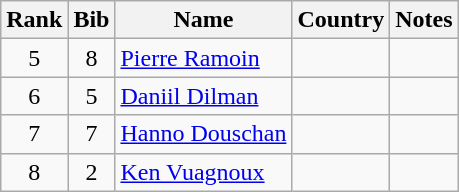<table class="wikitable" style="text-align:center;">
<tr>
<th>Rank</th>
<th>Bib</th>
<th>Name</th>
<th>Country</th>
<th>Notes</th>
</tr>
<tr>
<td>5</td>
<td>8</td>
<td align=left><a href='#'>Pierre Ramoin</a></td>
<td align=left></td>
<td></td>
</tr>
<tr>
<td>6</td>
<td>5</td>
<td align=left><a href='#'>Daniil Dilman</a></td>
<td align=left></td>
<td></td>
</tr>
<tr>
<td>7</td>
<td>7</td>
<td align=left><a href='#'>Hanno Douschan</a></td>
<td align=left></td>
<td></td>
</tr>
<tr>
<td>8</td>
<td>2</td>
<td align=left><a href='#'>Ken Vuagnoux</a></td>
<td align=left></td>
<td></td>
</tr>
</table>
